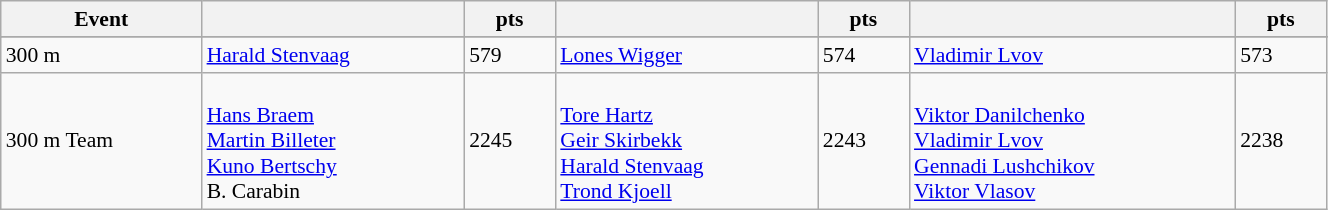<table class="wikitable" width=70% style="font-size:90%; text-align:left;">
<tr>
<th>Event</th>
<th></th>
<th>pts</th>
<th></th>
<th>pts</th>
<th></th>
<th>pts</th>
</tr>
<tr>
</tr>
<tr>
<td>300 m</td>
<td> <a href='#'>Harald Stenvaag</a></td>
<td>579</td>
<td> <a href='#'>Lones Wigger</a></td>
<td>574</td>
<td> <a href='#'>Vladimir Lvov</a></td>
<td>573</td>
</tr>
<tr>
<td>300 m Team</td>
<td><br><a href='#'>Hans Braem</a><br><a href='#'>Martin Billeter</a><br><a href='#'>Kuno Bertschy</a><br>B. Carabin</td>
<td>2245</td>
<td><br><a href='#'>Tore Hartz</a><br><a href='#'>Geir Skirbekk</a><br><a href='#'>Harald Stenvaag</a><br><a href='#'>Trond Kjoell</a></td>
<td>2243</td>
<td><br><a href='#'>Viktor Danilchenko</a><br><a href='#'>Vladimir Lvov</a><br><a href='#'>Gennadi Lushchikov</a><br><a href='#'>Viktor Vlasov</a></td>
<td>2238</td>
</tr>
</table>
